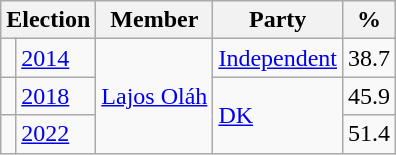<table class=wikitable>
<tr>
<th colspan=2>Election</th>
<th>Member</th>
<th>Party</th>
<th>%</th>
</tr>
<tr>
<td bgcolor=></td>
<td><a href='#'>2014</a></td>
<td rowspan=3><a href='#'>Lajos Oláh</a></td>
<td><a href='#'>Independent</a></td>
<td align=right>38.7</td>
</tr>
<tr>
<td bgcolor=></td>
<td><a href='#'>2018</a></td>
<td rowspan=2><a href='#'>DK</a></td>
<td align=right>45.9</td>
</tr>
<tr>
<td bgcolor=></td>
<td><a href='#'>2022</a></td>
<td align=right>51.4</td>
</tr>
</table>
